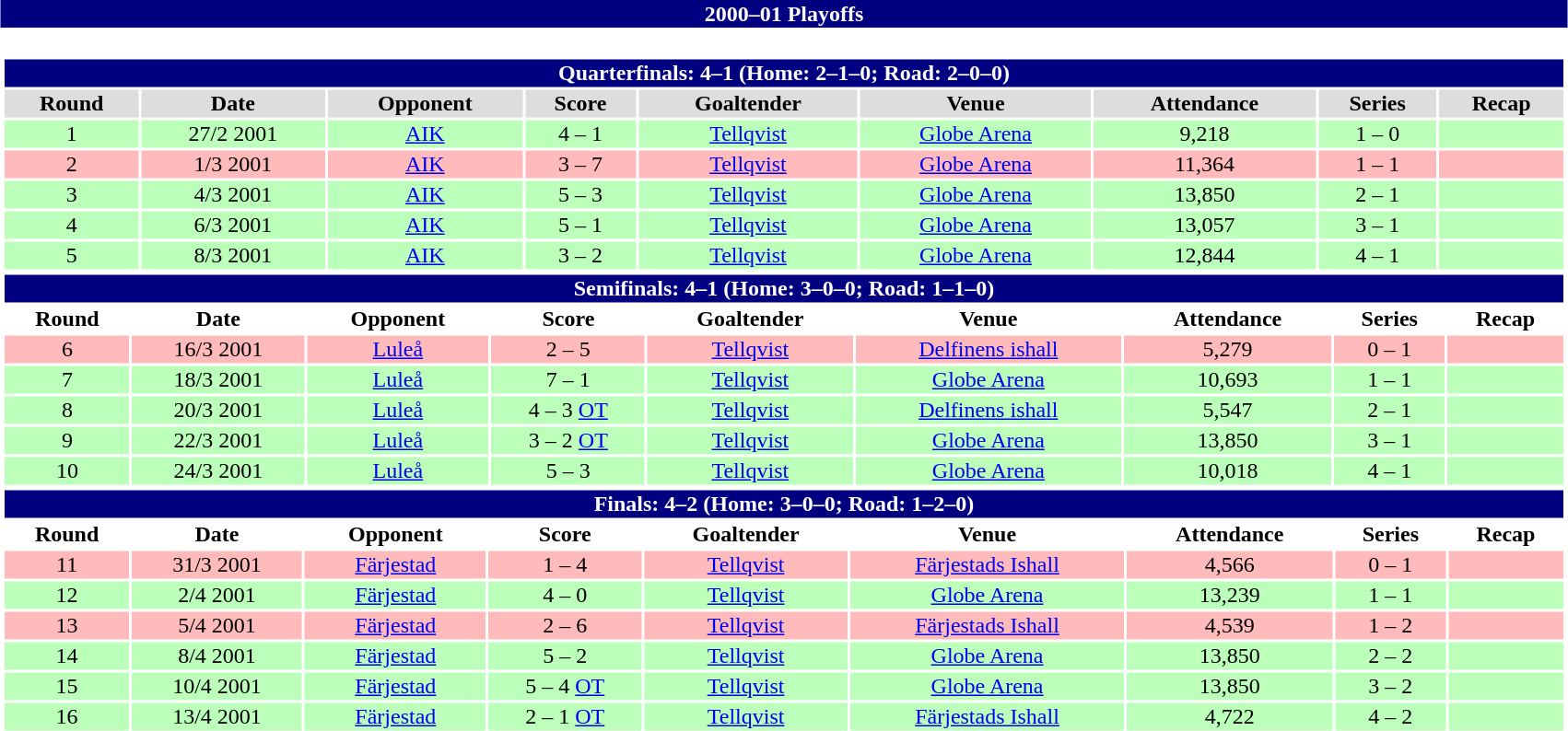<table class="toccolours" width=90% style="clear:both; margin:1.5em auto; text-align:center;">
<tr>
<th colspan=10 style="background:#000080; color: #ffffff;">2000–01 Playoffs</th>
</tr>
<tr>
<td colspan=10><br><table class="toccolours collapsible" width=100%>
<tr>
<th colspan=10; style="background:#000080; color: #ffffff;">Quarterfinals: 4–1 (Home: 2–1–0; Road: 2–0–0)</th>
</tr>
<tr align="center"  bgcolor="#dddddd">
<td><strong>Round</strong></td>
<td><strong>Date</strong></td>
<td><strong>Opponent</strong></td>
<td><strong>Score</strong></td>
<td><strong>Goaltender</strong></td>
<td><strong>Venue</strong></td>
<td><strong>Attendance</strong></td>
<td><strong>Series</strong></td>
<td><strong>Recap</strong></td>
</tr>
<tr align="center" bgcolor="#bbffbb">
<td>1</td>
<td>27/2 2001</td>
<td><a href='#'>AIK</a></td>
<td>4 – 1</td>
<td><a href='#'>Tellqvist</a></td>
<td><a href='#'>Globe Arena</a></td>
<td>9,218</td>
<td>1 – 0</td>
<td></td>
</tr>
<tr align="center" bgcolor="#ffbbbb">
<td>2</td>
<td>1/3 2001</td>
<td><a href='#'>AIK</a></td>
<td>3 – 7</td>
<td><a href='#'>Tellqvist</a></td>
<td><a href='#'>Globe Arena</a></td>
<td>11,364</td>
<td>1 – 1</td>
<td></td>
</tr>
<tr align="center" bgcolor="#bbffbb">
<td>3</td>
<td>4/3 2001</td>
<td><a href='#'>AIK</a></td>
<td>5 – 3</td>
<td><a href='#'>Tellqvist</a></td>
<td><a href='#'>Globe Arena</a></td>
<td>13,850</td>
<td>2 – 1</td>
<td></td>
</tr>
<tr align="center" bgcolor="#bbffbb">
<td>4</td>
<td>6/3 2001</td>
<td><a href='#'>AIK</a></td>
<td>5 – 1</td>
<td><a href='#'>Tellqvist</a></td>
<td><a href='#'>Globe Arena</a></td>
<td>13,057</td>
<td>3 – 1</td>
<td></td>
</tr>
<tr align="center" bgcolor="#bbffbb">
<td>5</td>
<td>8/3 2001</td>
<td><a href='#'>AIK</a></td>
<td>3 – 2</td>
<td><a href='#'>Tellqvist</a></td>
<td><a href='#'>Globe Arena</a></td>
<td>12,844</td>
<td>4 – 1</td>
<td></td>
</tr>
</table>
<table class="toccolours collapsible" width=100%>
<tr>
<th colspan=10; style="background:#000080; color: #ffffff;">Semifinals: 4–1 (Home: 3–0–0; Road: 1–1–0)</th>
</tr>
<tr align="center"  bgcolor=>
<td><strong>Round</strong></td>
<td><strong>Date</strong></td>
<td><strong>Opponent</strong></td>
<td><strong>Score</strong></td>
<td><strong>Goaltender</strong></td>
<td><strong>Venue</strong></td>
<td><strong>Attendance</strong></td>
<td><strong>Series</strong></td>
<td><strong>Recap</strong></td>
</tr>
<tr align="center" bgcolor="#ffbbbb">
<td>6</td>
<td>16/3 2001</td>
<td><a href='#'>Luleå</a></td>
<td>2 – 5</td>
<td><a href='#'>Tellqvist</a></td>
<td><a href='#'>Delfinens ishall</a></td>
<td>5,279</td>
<td>0 – 1</td>
<td></td>
</tr>
<tr align="center" bgcolor="#bbffbb">
<td>7</td>
<td>18/3 2001</td>
<td><a href='#'>Luleå</a></td>
<td>7 – 1</td>
<td><a href='#'>Tellqvist</a></td>
<td><a href='#'>Globe Arena</a></td>
<td>10,693</td>
<td>1 – 1</td>
<td></td>
</tr>
<tr align="center" bgcolor="#bbffbb">
<td>8</td>
<td>20/3 2001</td>
<td><a href='#'>Luleå</a></td>
<td>4 – 3 <a href='#'>OT</a></td>
<td><a href='#'>Tellqvist</a></td>
<td><a href='#'>Delfinens ishall</a></td>
<td>5,547</td>
<td>2 – 1</td>
<td></td>
</tr>
<tr align="center" bgcolor="#bbffbb">
<td>9</td>
<td>22/3 2001</td>
<td><a href='#'>Luleå</a></td>
<td>3 – 2 <a href='#'>OT</a></td>
<td><a href='#'>Tellqvist</a></td>
<td><a href='#'>Globe Arena</a></td>
<td>13,850</td>
<td>3 – 1</td>
<td></td>
</tr>
<tr align="center" bgcolor="#bbffbb">
<td>10</td>
<td>24/3 2001</td>
<td><a href='#'>Luleå</a></td>
<td>5 – 3</td>
<td><a href='#'>Tellqvist</a></td>
<td><a href='#'>Globe Arena</a></td>
<td>10,018</td>
<td>4 – 1</td>
<td></td>
</tr>
</table>
<table class="toccolours collapsible" width=100%>
<tr>
<th colspan=10; style="background:#000080; color: #ffffff;">Finals: 4–2 (Home: 3–0–0; Road: 1–2–0)</th>
</tr>
<tr align="center"  bgcolor=>
<td><strong>Round</strong></td>
<td><strong>Date</strong></td>
<td><strong>Opponent</strong></td>
<td><strong>Score</strong></td>
<td><strong>Goaltender</strong></td>
<td><strong>Venue</strong></td>
<td><strong>Attendance</strong></td>
<td><strong>Series</strong></td>
<td><strong>Recap</strong></td>
</tr>
<tr align="center" bgcolor="#ffbbbb">
<td>11</td>
<td>31/3 2001</td>
<td><a href='#'>Färjestad</a></td>
<td>1 – 4</td>
<td><a href='#'>Tellqvist</a></td>
<td><a href='#'>Färjestads Ishall</a></td>
<td>4,566</td>
<td>0 – 1</td>
<td></td>
</tr>
<tr align="center" bgcolor="#bbffbb">
<td>12</td>
<td>2/4 2001</td>
<td><a href='#'>Färjestad</a></td>
<td>4 – 0</td>
<td><a href='#'>Tellqvist</a></td>
<td><a href='#'>Globe Arena</a></td>
<td>13,239</td>
<td>1 – 1</td>
<td></td>
</tr>
<tr align="center" bgcolor="#ffbbbb">
<td>13</td>
<td>5/4 2001</td>
<td><a href='#'>Färjestad</a></td>
<td>2 – 6</td>
<td><a href='#'>Tellqvist</a></td>
<td><a href='#'>Färjestads Ishall</a></td>
<td>4,539</td>
<td>1 – 2</td>
<td></td>
</tr>
<tr align="center" bgcolor="#bbffbb">
<td>14</td>
<td>8/4 2001</td>
<td><a href='#'>Färjestad</a></td>
<td>5 – 2</td>
<td><a href='#'>Tellqvist</a></td>
<td><a href='#'>Globe Arena</a></td>
<td>13,850</td>
<td>2 – 2</td>
<td></td>
</tr>
<tr align="center" bgcolor="#bbffbb">
<td>15</td>
<td>10/4 2001</td>
<td><a href='#'>Färjestad</a></td>
<td>5 – 4 <a href='#'>OT</a></td>
<td><a href='#'>Tellqvist</a></td>
<td><a href='#'>Globe Arena</a></td>
<td>13,850</td>
<td>3 – 2</td>
<td></td>
</tr>
<tr align="center" bgcolor="#bbffbb">
<td>16</td>
<td>13/4 2001</td>
<td><a href='#'>Färjestad</a></td>
<td>2 – 1 <a href='#'>OT</a></td>
<td><a href='#'>Tellqvist</a></td>
<td><a href='#'>Färjestads Ishall</a></td>
<td>4,722</td>
<td>4 – 2</td>
<td></td>
</tr>
</table>
</td>
</tr>
</table>
